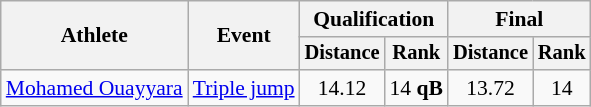<table class="wikitable" style="font-size:90%">
<tr>
<th rowspan=2>Athlete</th>
<th rowspan=2>Event</th>
<th colspan=2>Qualification</th>
<th colspan=2>Final</th>
</tr>
<tr style="font-size:95%">
<th>Distance</th>
<th>Rank</th>
<th>Distance</th>
<th>Rank</th>
</tr>
<tr align=center>
<td align=left><a href='#'>Mohamed Ouayyara</a></td>
<td align=left><a href='#'>Triple jump</a></td>
<td>14.12</td>
<td>14 <strong>qB</strong></td>
<td>13.72</td>
<td>14</td>
</tr>
</table>
